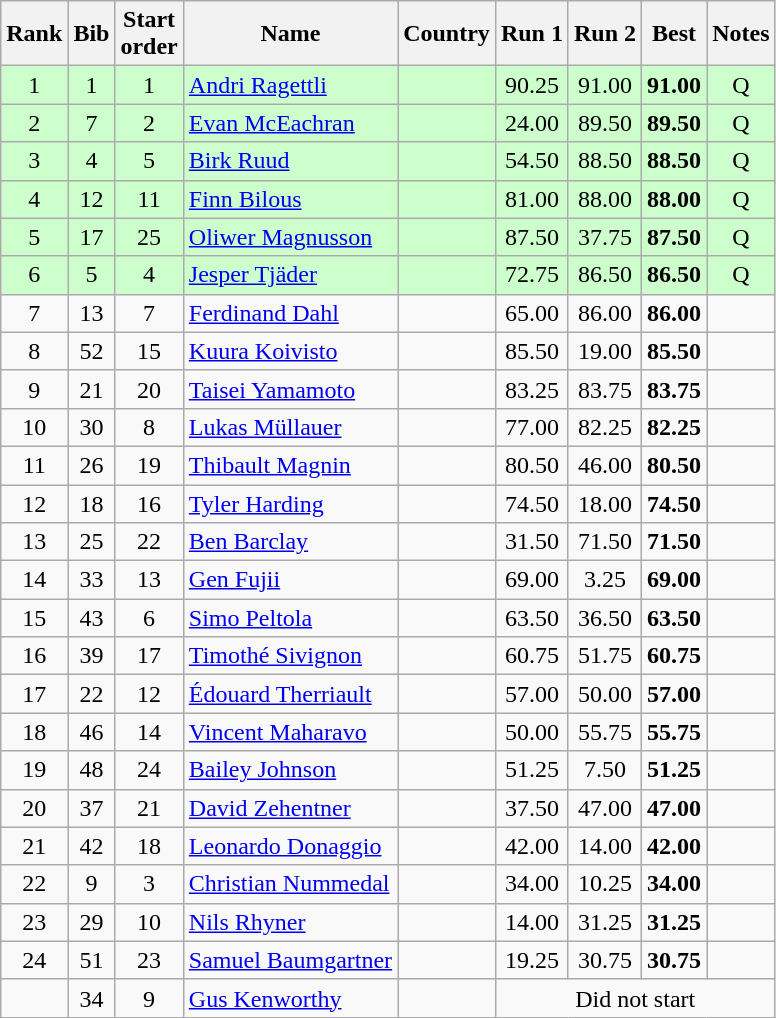<table class="wikitable sortable" style="text-align:center">
<tr>
<th>Rank</th>
<th>Bib</th>
<th>Start<br>order</th>
<th>Name</th>
<th>Country</th>
<th>Run 1</th>
<th>Run 2</th>
<th>Best</th>
<th>Notes</th>
</tr>
<tr bgcolor=ccffcc>
<td>1</td>
<td>1</td>
<td>1</td>
<td align=left><a href='#'>Andri Ragettli</a></td>
<td align=left></td>
<td>90.25</td>
<td>91.00</td>
<td><strong>91.00</strong></td>
<td>Q</td>
</tr>
<tr bgcolor=ccffcc>
<td>2</td>
<td>7</td>
<td>2</td>
<td align=left><a href='#'>Evan McEachran</a></td>
<td align=left></td>
<td>24.00</td>
<td>89.50</td>
<td><strong>89.50</strong></td>
<td>Q</td>
</tr>
<tr bgcolor=ccffcc>
<td>3</td>
<td>4</td>
<td>5</td>
<td align=left><a href='#'>Birk Ruud</a></td>
<td align=left></td>
<td>54.50</td>
<td>88.50</td>
<td><strong>88.50</strong></td>
<td>Q</td>
</tr>
<tr bgcolor=ccffcc>
<td>4</td>
<td>12</td>
<td>11</td>
<td align=left><a href='#'>Finn Bilous</a></td>
<td align=left></td>
<td>81.00</td>
<td>88.00</td>
<td><strong>88.00</strong></td>
<td>Q</td>
</tr>
<tr bgcolor=ccffcc>
<td>5</td>
<td>17</td>
<td>25</td>
<td align=left><a href='#'>Oliwer Magnusson</a></td>
<td align=left></td>
<td>87.50</td>
<td>37.75</td>
<td><strong>87.50</strong></td>
<td>Q</td>
</tr>
<tr bgcolor=ccffcc>
<td>6</td>
<td>5</td>
<td>4</td>
<td align=left><a href='#'>Jesper Tjäder</a></td>
<td align=left></td>
<td>72.75</td>
<td>86.50</td>
<td><strong>86.50</strong></td>
<td>Q</td>
</tr>
<tr>
<td>7</td>
<td>13</td>
<td>7</td>
<td align=left><a href='#'>Ferdinand Dahl</a></td>
<td align=left></td>
<td>65.00</td>
<td>86.00</td>
<td><strong>86.00</strong></td>
<td></td>
</tr>
<tr>
<td>8</td>
<td>52</td>
<td>15</td>
<td align=left><a href='#'>Kuura Koivisto</a></td>
<td align=left></td>
<td>85.50</td>
<td>19.00</td>
<td><strong>85.50</strong></td>
<td></td>
</tr>
<tr>
<td>9</td>
<td>21</td>
<td>20</td>
<td align=left><a href='#'>Taisei Yamamoto</a></td>
<td align=left></td>
<td>83.25</td>
<td>83.75</td>
<td><strong>83.75</strong></td>
<td></td>
</tr>
<tr>
<td>10</td>
<td>30</td>
<td>8</td>
<td align=left><a href='#'>Lukas Müllauer</a></td>
<td align=left></td>
<td>77.00</td>
<td>82.25</td>
<td><strong>82.25</strong></td>
<td></td>
</tr>
<tr>
<td>11</td>
<td>26</td>
<td>19</td>
<td align=left><a href='#'>Thibault Magnin</a></td>
<td align=left></td>
<td>80.50</td>
<td>46.00</td>
<td><strong>80.50</strong></td>
<td></td>
</tr>
<tr>
<td>12</td>
<td>18</td>
<td>16</td>
<td align=left><a href='#'>Tyler Harding</a></td>
<td align=left></td>
<td>74.50</td>
<td>18.00</td>
<td><strong>74.50</strong></td>
<td></td>
</tr>
<tr>
<td>13</td>
<td>25</td>
<td>22</td>
<td align=left><a href='#'>Ben Barclay</a></td>
<td align=left></td>
<td>31.50</td>
<td>71.50</td>
<td><strong>71.50</strong></td>
<td></td>
</tr>
<tr>
<td>14</td>
<td>33</td>
<td>13</td>
<td align=left><a href='#'>Gen Fujii</a></td>
<td align=left></td>
<td>69.00</td>
<td>3.25</td>
<td><strong>69.00</strong></td>
<td></td>
</tr>
<tr>
<td>15</td>
<td>43</td>
<td>6</td>
<td align=left><a href='#'>Simo Peltola</a></td>
<td align=left></td>
<td>63.50</td>
<td>36.50</td>
<td><strong>63.50</strong></td>
<td></td>
</tr>
<tr>
<td>16</td>
<td>39</td>
<td>17</td>
<td align=left><a href='#'>Timothé Sivignon</a></td>
<td align=left></td>
<td>60.75</td>
<td>51.75</td>
<td><strong>60.75</strong></td>
<td></td>
</tr>
<tr>
<td>17</td>
<td>22</td>
<td>12</td>
<td align=left><a href='#'>Édouard Therriault</a></td>
<td align=left></td>
<td>57.00</td>
<td>50.00</td>
<td><strong>57.00</strong></td>
<td></td>
</tr>
<tr>
<td>18</td>
<td>46</td>
<td>14</td>
<td align=left><a href='#'>Vincent Maharavo</a></td>
<td align=left></td>
<td>50.00</td>
<td>55.75</td>
<td><strong>55.75</strong></td>
<td></td>
</tr>
<tr>
<td>19</td>
<td>48</td>
<td>24</td>
<td align=left><a href='#'>Bailey Johnson</a></td>
<td align=left></td>
<td>51.25</td>
<td>7.50</td>
<td><strong>51.25</strong></td>
<td></td>
</tr>
<tr>
<td>20</td>
<td>37</td>
<td>21</td>
<td align=left><a href='#'>David Zehentner</a></td>
<td align=left></td>
<td>37.50</td>
<td>47.00</td>
<td><strong>47.00</strong></td>
<td></td>
</tr>
<tr>
<td>21</td>
<td>42</td>
<td>18</td>
<td align=left><a href='#'>Leonardo Donaggio</a></td>
<td align=left></td>
<td>42.00</td>
<td>14.00</td>
<td><strong>42.00</strong></td>
<td></td>
</tr>
<tr>
<td>22</td>
<td>9</td>
<td>3</td>
<td align=left><a href='#'>Christian Nummedal</a></td>
<td align=left></td>
<td>34.00</td>
<td>10.25</td>
<td><strong>34.00</strong></td>
<td></td>
</tr>
<tr>
<td>23</td>
<td>29</td>
<td>10</td>
<td align=left><a href='#'>Nils Rhyner</a></td>
<td align=left></td>
<td>14.00</td>
<td>31.25</td>
<td><strong>31.25</strong></td>
<td></td>
</tr>
<tr>
<td>24</td>
<td>51</td>
<td>23</td>
<td align=left><a href='#'>Samuel Baumgartner</a></td>
<td align=left></td>
<td>19.25</td>
<td>30.75</td>
<td><strong>30.75</strong></td>
<td></td>
</tr>
<tr>
<td></td>
<td>34</td>
<td>9</td>
<td align=left><a href='#'>Gus Kenworthy</a></td>
<td align=left></td>
<td colspan=4>Did not start</td>
</tr>
</table>
